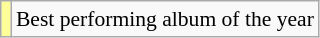<table class="wikitable plainrowheaders" style="font-size:90%;">
<tr>
<td bgcolor=#FFFF99 align=center></td>
<td>Best performing album of the year</td>
</tr>
</table>
